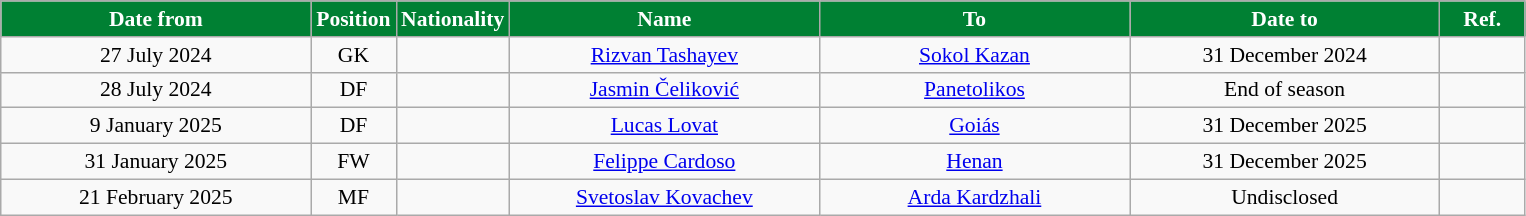<table class="wikitable" style="text-align:center; font-size:90%; ">
<tr>
<th style="background:#008033; color:white; width:200px;">Date from</th>
<th style="background:#008033; color:white; width:50px;">Position</th>
<th style="background:#008033; color:white; width:50px;">Nationality</th>
<th style="background:#008033; color:white; width:200px;">Name</th>
<th style="background:#008033; color:white; width:200px;">To</th>
<th style="background:#008033; color:white; width:200px;">Date to</th>
<th style="background:#008033; color:white; width:50px;">Ref.</th>
</tr>
<tr>
<td>27 July 2024</td>
<td>GK</td>
<td></td>
<td><a href='#'>Rizvan Tashayev</a></td>
<td><a href='#'>Sokol Kazan</a></td>
<td>31 December 2024</td>
<td></td>
</tr>
<tr>
<td>28 July 2024</td>
<td>DF</td>
<td></td>
<td><a href='#'>Jasmin Čeliković</a></td>
<td><a href='#'>Panetolikos</a></td>
<td>End of season</td>
<td></td>
</tr>
<tr>
<td>9 January 2025</td>
<td>DF</td>
<td></td>
<td><a href='#'>Lucas Lovat</a></td>
<td><a href='#'>Goiás</a></td>
<td>31 December 2025</td>
<td></td>
</tr>
<tr>
<td>31 January 2025</td>
<td>FW</td>
<td></td>
<td><a href='#'>Felippe Cardoso</a></td>
<td><a href='#'>Henan</a></td>
<td>31 December 2025</td>
<td></td>
</tr>
<tr>
<td>21 February 2025</td>
<td>MF</td>
<td></td>
<td><a href='#'>Svetoslav Kovachev</a></td>
<td><a href='#'>Arda Kardzhali</a></td>
<td>Undisclosed</td>
<td></td>
</tr>
</table>
